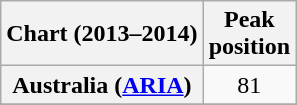<table class="wikitable plainrowheaders sortable" style="text-align:center;">
<tr>
<th scope="col">Chart (2013–2014)</th>
<th scope="col">Peak<br>position</th>
</tr>
<tr>
<th scope="row">Australia (<a href='#'>ARIA</a>)</th>
<td align=center>81</td>
</tr>
<tr>
</tr>
<tr>
</tr>
<tr>
</tr>
<tr>
</tr>
<tr>
</tr>
<tr>
</tr>
<tr>
</tr>
</table>
